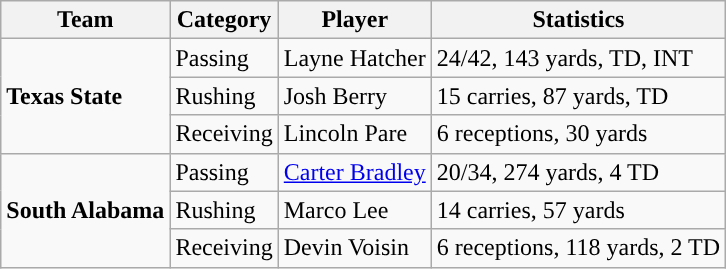<table class="wikitable" style="float: left;">
<tr>
<th>Team</th>
<th>Category</th>
<th>Player</th>
<th>Statistics</th>
</tr>
<tr>
<td rowspan=3><strong>Texas State</strong></td>
<td>Passing</td>
<td>Layne Hatcher</td>
<td>24/42, 143 yards, TD, INT</td>
</tr>
<tr>
<td>Rushing</td>
<td>Josh Berry</td>
<td>15 carries, 87 yards, TD</td>
</tr>
<tr>
<td>Receiving</td>
<td>Lincoln Pare</td>
<td>6 receptions, 30 yards</td>
</tr>
<tr>
<td rowspan=3><strong>South Alabama</strong></td>
<td>Passing</td>
<td><a href='#'>Carter Bradley</a></td>
<td>20/34, 274 yards, 4 TD</td>
</tr>
<tr>
<td>Rushing</td>
<td>Marco Lee</td>
<td>14 carries, 57 yards</td>
</tr>
<tr>
<td>Receiving</td>
<td>Devin Voisin</td>
<td>6 receptions, 118 yards, 2 TD</td>
</tr>
</table>
